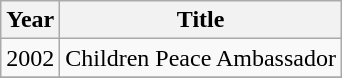<table class="wikitable sortable" border="1">
<tr>
<th>Year</th>
<th>Title</th>
</tr>
<tr>
<td>2002</td>
<td>Children Peace Ambassador</td>
</tr>
<tr>
</tr>
</table>
